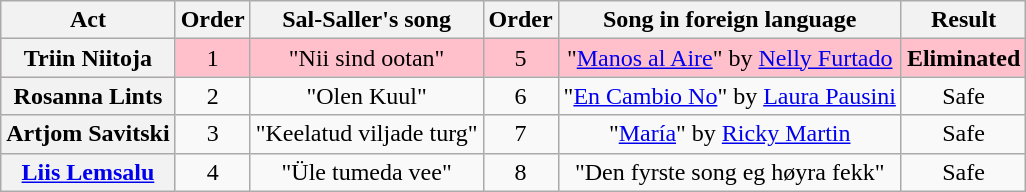<table class="wikitable plainrowheaders" style="text-align:center;">
<tr>
<th scope="col">Act</th>
<th scope="col">Order</th>
<th scope="col">Sal-Saller's song</th>
<th scope="col">Order</th>
<th scope="col">Song in foreign language</th>
<th scope="col">Result </th>
</tr>
<tr style="background:pink;">
<th scope="row"><strong>Triin Niitoja</strong></th>
<td>1</td>
<td>"Nii sind ootan"</td>
<td>5</td>
<td>"<a href='#'>Manos al Aire</a>" by <a href='#'>Nelly Furtado</a></td>
<td><strong>Eliminated</strong></td>
</tr>
<tr>
<th scope="row">Rosanna Lints</th>
<td>2</td>
<td>"Olen Kuul"</td>
<td>6</td>
<td>"<a href='#'>En Cambio No</a>" by <a href='#'>Laura Pausini</a></td>
<td>Safe</td>
</tr>
<tr>
<th scope="row">Artjom Savitski</th>
<td>3</td>
<td>"Keelatud viljade turg"</td>
<td>7</td>
<td>"<a href='#'>María</a>" by <a href='#'>Ricky Martin</a></td>
<td>Safe</td>
</tr>
<tr>
<th scope="row"><a href='#'>Liis Lemsalu</a></th>
<td>4</td>
<td>"Üle tumeda vee"</td>
<td>8</td>
<td>"Den fyrste song eg høyra fekk"</td>
<td>Safe</td>
</tr>
</table>
